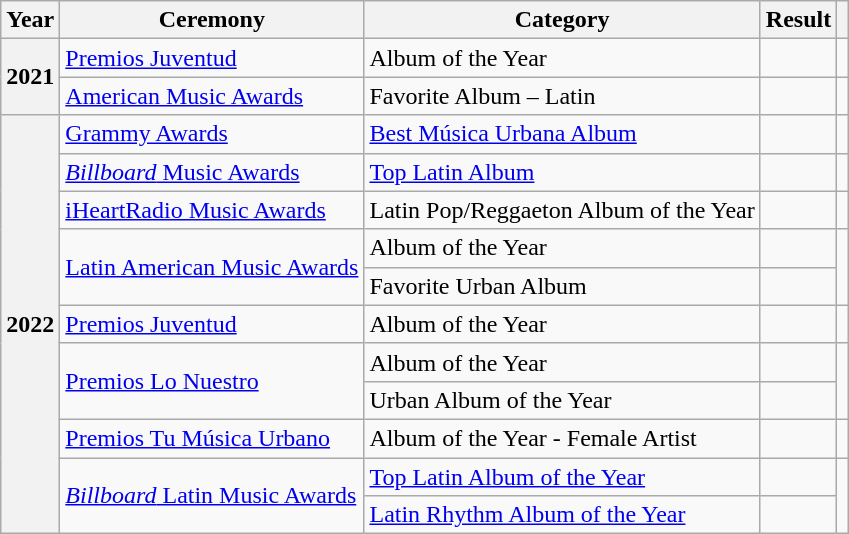<table class="wikitable plainrowheaders">
<tr>
<th scope="col">Year</th>
<th scope="col">Ceremony</th>
<th scope="col">Category</th>
<th scope="col">Result</th>
<th></th>
</tr>
<tr>
<th rowspan="2" scope="row">2021</th>
<td><a href='#'>Premios Juventud</a></td>
<td>Album of the Year</td>
<td></td>
<td style="text-align:center;"></td>
</tr>
<tr>
<td><a href='#'>American Music Awards</a></td>
<td>Favorite Album – Latin</td>
<td></td>
<td style="text-align:center;"></td>
</tr>
<tr>
<th scope="row" rowspan="11">2022</th>
<td><a href='#'>Grammy Awards</a></td>
<td><a href='#'>Best Música Urbana Album</a></td>
<td></td>
<td style="text-align:center;"></td>
</tr>
<tr>
<td><a href='#'><em>Billboard</em> Music Awards</a></td>
<td><a href='#'>Top Latin Album</a></td>
<td></td>
<td style="text-align:center;"></td>
</tr>
<tr>
<td><a href='#'>iHeartRadio Music Awards</a></td>
<td>Latin Pop/Reggaeton Album of the Year</td>
<td></td>
<td style="text-align:center;"></td>
</tr>
<tr>
<td rowspan="2"><a href='#'>Latin American Music Awards</a></td>
<td>Album of the Year</td>
<td></td>
<td rowspan="2" style="text-align:center;"></td>
</tr>
<tr>
<td>Favorite Urban Album</td>
<td></td>
</tr>
<tr>
<td><a href='#'>Premios Juventud</a></td>
<td>Album of the Year</td>
<td></td>
<td style="text-align:center;"></td>
</tr>
<tr>
<td rowspan="2"><a href='#'>Premios Lo Nuestro</a></td>
<td>Album of the Year</td>
<td></td>
<td rowspan="2" style="text-align:center;"></td>
</tr>
<tr>
<td>Urban Album of the Year</td>
<td></td>
</tr>
<tr>
<td><a href='#'>Premios Tu Música Urbano</a></td>
<td>Album of the Year - Female Artist</td>
<td></td>
<td style="text-align:center;"></td>
</tr>
<tr>
<td rowspan="2"><a href='#'><em>Billboard</em> Latin Music Awards</a></td>
<td><a href='#'>Top Latin Album of the Year</a></td>
<td></td>
<td rowspan="2" style="text-align:center;"></td>
</tr>
<tr>
<td><a href='#'>Latin Rhythm Album of the Year</a></td>
<td></td>
</tr>
</table>
